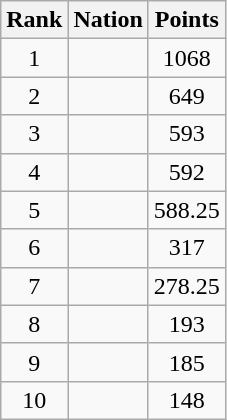<table class="wikitable sortable">
<tr>
<th>Rank</th>
<th>Nation</th>
<th>Points</th>
</tr>
<tr>
<td align=center>1</td>
<td></td>
<td align=center>1068</td>
</tr>
<tr>
<td align=center>2</td>
<td></td>
<td align=center>649</td>
</tr>
<tr>
<td align=center>3</td>
<td></td>
<td align=center>593</td>
</tr>
<tr>
<td align=center>4</td>
<td></td>
<td align=center>592</td>
</tr>
<tr>
<td align=center>5</td>
<td></td>
<td align=center>588.25</td>
</tr>
<tr>
<td align=center>6</td>
<td></td>
<td align=center>317</td>
</tr>
<tr>
<td align=center>7</td>
<td></td>
<td align=center>278.25</td>
</tr>
<tr>
<td align=center>8</td>
<td></td>
<td align=center>193</td>
</tr>
<tr>
<td align=center>9</td>
<td></td>
<td align=center>185</td>
</tr>
<tr>
<td align=center>10</td>
<td></td>
<td align=center>148</td>
</tr>
</table>
